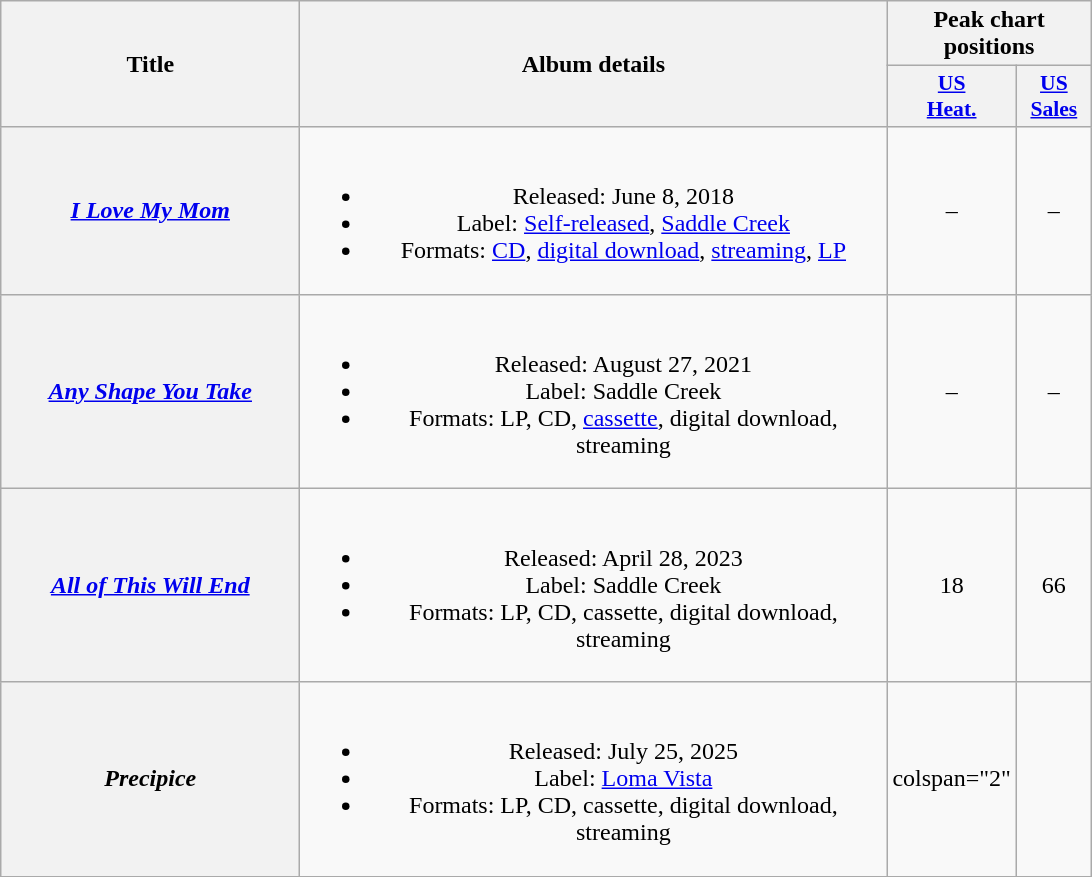<table class="wikitable plainrowheaders" style="text-align:center;">
<tr>
<th scope="col" rowspan="2" style="width:12em;">Title</th>
<th scope="col" rowspan="2" style="width:24em;">Album details</th>
<th scope="col" colspan="2">Peak chart positions</th>
</tr>
<tr>
<th style="width:3em;font-size:90%"><a href='#'>US<br>Heat.</a><br></th>
<th style="width:3em;font-size:90%"><a href='#'>US<br>Sales</a><br></th>
</tr>
<tr>
<th scope="row"><em><a href='#'>I Love My Mom</a></em></th>
<td><br><ul><li>Released: June 8, 2018</li><li>Label: <a href='#'>Self-released</a>, <a href='#'>Saddle Creek</a> </li><li>Formats: <a href='#'>CD</a>, <a href='#'>digital download</a>, <a href='#'>streaming</a>, <a href='#'>LP</a></li></ul></td>
<td>–</td>
<td>–</td>
</tr>
<tr>
<th scope="row"><em><a href='#'>Any Shape You Take</a></em></th>
<td><br><ul><li>Released: August 27, 2021</li><li>Label: Saddle Creek</li><li>Formats: LP, CD, <a href='#'>cassette</a>, digital download, streaming</li></ul></td>
<td>–</td>
<td>–</td>
</tr>
<tr>
<th scope="row"><em><a href='#'>All of This Will End</a></em></th>
<td><br><ul><li>Released: April 28, 2023</li><li>Label: Saddle Creek</li><li>Formats: LP, CD, cassette, digital download, streaming</li></ul></td>
<td>18</td>
<td>66</td>
</tr>
<tr>
<th scope="row"><em>Precipice</em></th>
<td><br><ul><li>Released: July 25, 2025</li><li>Label: <a href='#'>Loma Vista</a></li><li>Formats: LP, CD, cassette, digital download, streaming</li></ul></td>
<td>colspan="2" </td>
</tr>
</table>
